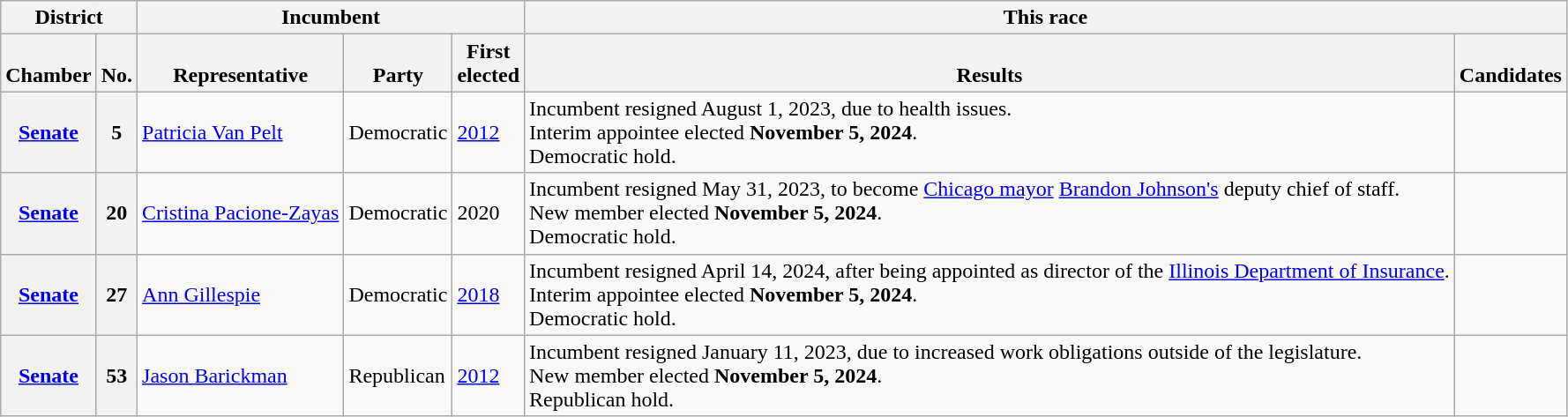<table class="wikitable sortable">
<tr valign=bottom>
<th colspan="2">District</th>
<th colspan="3">Incumbent</th>
<th colspan="2">This race</th>
</tr>
<tr valign=bottom>
<th>Chamber</th>
<th>No.</th>
<th>Representative</th>
<th>Party</th>
<th>First<br>elected</th>
<th>Results</th>
<th>Candidates</th>
</tr>
<tr>
<th><a href='#'>Senate</a></th>
<th>5</th>
<td><a href='#'>Patricia Van Pelt</a></td>
<td>Democratic</td>
<td><a href='#'>2012</a></td>
<td>Incumbent resigned August 1, 2023, due to health issues.<br>Interim appointee elected <strong>November 5, 2024</strong>.<br>Democratic hold.</td>
<td nowrap></td>
</tr>
<tr>
<th><a href='#'>Senate</a></th>
<th>20</th>
<td><a href='#'>Cristina Pacione-Zayas</a></td>
<td>Democratic</td>
<td>2020<br></td>
<td>Incumbent resigned May 31, 2023, to become <a href='#'>Chicago mayor</a> <a href='#'>Brandon Johnson's</a> deputy chief of staff.<br>New member elected <strong>November 5, 2024</strong>.<br>Democratic hold.</td>
<td nowrap></td>
</tr>
<tr>
<th><a href='#'>Senate</a></th>
<th>27</th>
<td><a href='#'>Ann Gillespie</a></td>
<td>Democratic</td>
<td><a href='#'>2018</a></td>
<td>Incumbent resigned April 14, 2024, after being appointed as director of the <a href='#'>Illinois Department of Insurance</a>.<br>Interim appointee elected <strong>November 5, 2024</strong>.<br>Democratic hold.</td>
<td nowrap></td>
</tr>
<tr>
<th><a href='#'>Senate</a></th>
<th>53</th>
<td><a href='#'>Jason Barickman</a></td>
<td>Republican</td>
<td><a href='#'>2012</a></td>
<td>Incumbent resigned January 11, 2023, due to increased work obligations outside of the legislature.<br>New member elected <strong>November 5, 2024</strong>.<br>Republican hold.</td>
<td nowrap></td>
</tr>
</table>
